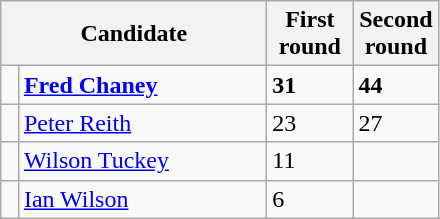<table class="wikitable">
<tr>
<th colspan="2" style="width: 170px">Candidate</th>
<th style="width: 50px">First round</th>
<th style="width: 50px">Second round</th>
</tr>
<tr>
<td></td>
<td><strong><a href='#'>Fred Chaney</a></strong></td>
<td><strong>31</strong></td>
<td><strong>44</strong></td>
</tr>
<tr>
<td></td>
<td><a href='#'>Peter Reith</a></td>
<td>23</td>
<td>27</td>
</tr>
<tr>
<td></td>
<td><a href='#'>Wilson Tuckey</a></td>
<td>11</td>
<td></td>
</tr>
<tr>
<td></td>
<td><a href='#'>Ian Wilson</a></td>
<td>6</td>
<td></td>
</tr>
</table>
